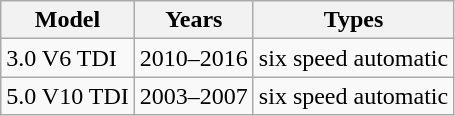<table class="wikitable collapsible sortable">
<tr>
<th>Model</th>
<th>Years</th>
<th>Types</th>
</tr>
<tr>
<td>3.0 V6 TDI</td>
<td>2010–2016</td>
<td>six speed automatic</td>
</tr>
<tr>
<td>5.0 V10 TDI</td>
<td>2003–2007</td>
<td>six speed automatic</td>
</tr>
</table>
